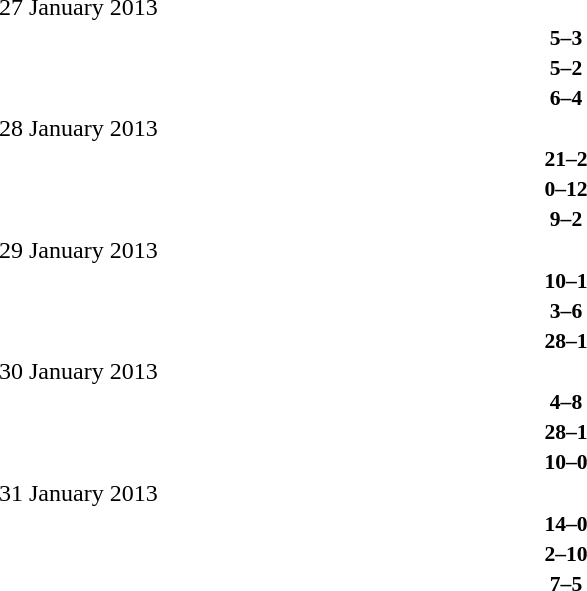<table style="width:100%;" cellspacing="1">
<tr>
<th width=25%></th>
<th width=10%></th>
<th></th>
</tr>
<tr>
<td>27 January 2013</td>
</tr>
<tr style=font-size:90%>
<td align=right><strong></strong></td>
<td align=center><strong>5–3</strong></td>
<td><strong></strong></td>
</tr>
<tr style=font-size:90%>
<td align=right><strong></strong></td>
<td align=center><strong>5–2</strong></td>
<td><strong></strong></td>
</tr>
<tr style=font-size:90%>
<td align=right><strong></strong></td>
<td align=center><strong>6–4</strong></td>
<td><strong></strong></td>
</tr>
<tr>
<td>28 January 2013</td>
</tr>
<tr style=font-size:90%>
<td align=right><strong></strong></td>
<td align=center><strong>21–2</strong></td>
<td><strong></strong></td>
</tr>
<tr style=font-size:90%>
<td align=right><strong></strong></td>
<td align=center><strong>0–12</strong></td>
<td><strong></strong></td>
</tr>
<tr style=font-size:90%>
<td align=right><strong></strong></td>
<td align=center><strong>9–2</strong></td>
<td><strong></strong></td>
</tr>
<tr>
<td>29 January 2013</td>
</tr>
<tr style=font-size:90%>
<td align=right><strong></strong></td>
<td align=center><strong>10–1</strong></td>
<td><strong></strong></td>
</tr>
<tr style=font-size:90%>
<td align=right><strong></strong></td>
<td align=center><strong>3–6</strong></td>
<td><strong></strong></td>
</tr>
<tr style=font-size:90%>
<td align=right><strong></strong></td>
<td align=center><strong>28–1</strong></td>
<td><strong></strong></td>
</tr>
<tr>
<td>30 January 2013</td>
</tr>
<tr style=font-size:90%>
<td align=right><strong></strong></td>
<td align=center><strong>4–8</strong></td>
<td><strong></strong></td>
</tr>
<tr style=font-size:90%>
<td align=right><strong></strong></td>
<td align=center><strong>28–1</strong></td>
<td><strong></strong></td>
</tr>
<tr style=font-size:90%>
<td align=right><strong></strong></td>
<td align=center><strong>10–0</strong></td>
<td><strong></strong></td>
</tr>
<tr>
<td>31 January 2013</td>
</tr>
<tr style=font-size:90%>
<td align=right><strong></strong></td>
<td align=center><strong>14–0</strong></td>
<td><strong></strong></td>
</tr>
<tr style=font-size:90%>
<td align=right><strong></strong></td>
<td align=center><strong>2–10</strong></td>
<td><strong></strong></td>
</tr>
<tr style=font-size:90%>
<td align=right><strong></strong></td>
<td align=center><strong>7–5</strong></td>
<td><strong></strong></td>
</tr>
</table>
